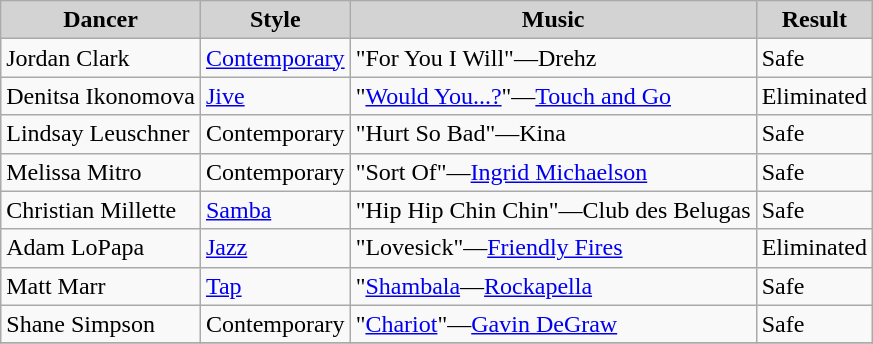<table class="wikitable">
<tr align="center" bgcolor="lightgrey">
<td><strong>Dancer</strong></td>
<td><strong>Style</strong></td>
<td><strong>Music</strong></td>
<td><strong>Result</strong></td>
</tr>
<tr>
<td>Jordan Clark</td>
<td><a href='#'>Contemporary</a></td>
<td>"For You I Will"—Drehz</td>
<td>Safe</td>
</tr>
<tr>
<td>Denitsa Ikonomova</td>
<td><a href='#'>Jive</a></td>
<td>"<a href='#'>Would You...?</a>"—<a href='#'>Touch and Go</a></td>
<td>Eliminated</td>
</tr>
<tr>
<td>Lindsay Leuschner</td>
<td>Contemporary</td>
<td>"Hurt So Bad"—Kina</td>
<td>Safe</td>
</tr>
<tr>
<td>Melissa Mitro</td>
<td>Contemporary</td>
<td>"Sort Of"—<a href='#'>Ingrid Michaelson</a></td>
<td>Safe</td>
</tr>
<tr>
<td>Christian Millette</td>
<td><a href='#'>Samba</a></td>
<td>"Hip Hip Chin Chin"—Club des Belugas</td>
<td>Safe</td>
</tr>
<tr>
<td>Adam LoPapa</td>
<td><a href='#'>Jazz</a></td>
<td>"Lovesick"—<a href='#'>Friendly Fires</a></td>
<td>Eliminated</td>
</tr>
<tr>
<td>Matt Marr</td>
<td><a href='#'>Tap</a></td>
<td>"<a href='#'>Shambala</a>—<a href='#'>Rockapella</a></td>
<td>Safe</td>
</tr>
<tr>
<td>Shane Simpson</td>
<td>Contemporary</td>
<td>"<a href='#'>Chariot</a>"—<a href='#'>Gavin DeGraw</a></td>
<td>Safe</td>
</tr>
<tr>
</tr>
</table>
